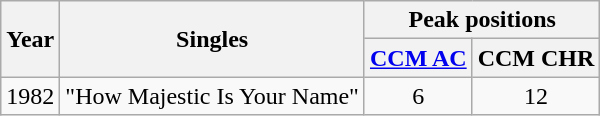<table class="wikitable">
<tr>
<th rowspan="2">Year</th>
<th rowspan="2">Singles</th>
<th colspan="2">Peak positions</th>
</tr>
<tr>
<th><a href='#'>CCM AC</a></th>
<th>CCM CHR</th>
</tr>
<tr>
<td>1982</td>
<td>"How Majestic Is Your Name"</td>
<td align="center">6</td>
<td align="center">12</td>
</tr>
</table>
